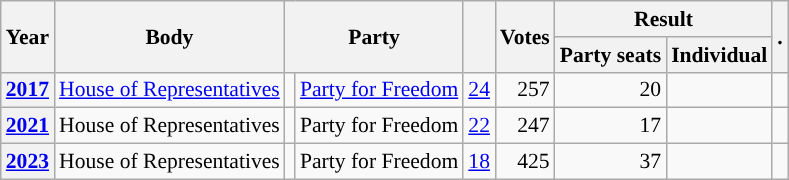<table class="wikitable plainrowheaders sortable" border=2 cellpadding=4 cellspacing=0 style="border: 1px #aaa solid; font-size: 90%; text-align:center;">
<tr>
<th scope="col" rowspan=2>Year</th>
<th scope="col" rowspan=2>Body</th>
<th scope="col" colspan=2 rowspan=2>Party</th>
<th scope="col" rowspan=2></th>
<th scope="col" rowspan=2>Votes</th>
<th scope="colgroup" colspan=2>Result</th>
<th scope="col" rowspan=2 class="unsortable">.</th>
</tr>
<tr>
<th scope="col">Party seats</th>
<th scope="col">Individual</th>
</tr>
<tr>
<th scope="row"><a href='#'>2017</a></th>
<td><a href='#'>House of Representatives</a></td>
<td style="background-color:"></td>
<td><a href='#'>Party for Freedom</a></td>
<td style=text-align:right><a href='#'>24</a></td>
<td style=text-align:right>257</td>
<td style=text-align:right>20</td>
<td></td>
<td></td>
</tr>
<tr>
<th scope="row"><a href='#'>2021</a></th>
<td>House of Representatives</td>
<td style="background-color:"></td>
<td>Party for Freedom</td>
<td style=text-align:right><a href='#'>22</a></td>
<td style=text-align:right>247</td>
<td style=text-align:right>17</td>
<td></td>
<td></td>
</tr>
<tr>
<th scope="row"><a href='#'>2023</a></th>
<td>House of Representatives</td>
<td style="background-color:"></td>
<td>Party for Freedom</td>
<td style=text-align:right><a href='#'>18</a></td>
<td style=text-align:right>425</td>
<td style=text-align:right>37</td>
<td></td>
<td></td>
</tr>
</table>
